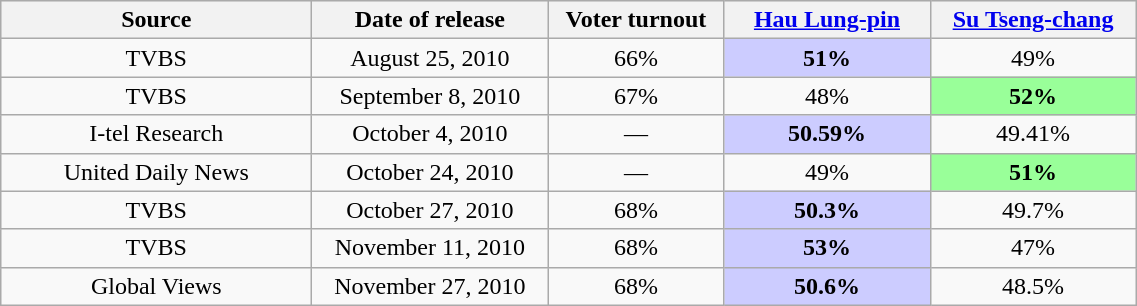<table class="wikitable collapsible" style="text-align:center">
<tr style="background-color:#E9E9E9">
<th style="width:200px;">Source</th>
<th style="width:150px;">Date of release</th>
<th style="width:110px;">Voter turnout</th>
<th style="width:130px;"><a href='#'>Hau Lung-pin</a></th>
<th style="width:130px;"><a href='#'>Su Tseng-chang</a></th>
</tr>
<tr>
<td>TVBS</td>
<td>August 25, 2010</td>
<td>66%</td>
<td style="background-color:#CCCCFF"><strong>51%</strong></td>
<td>49%</td>
</tr>
<tr>
<td>TVBS</td>
<td>September 8, 2010</td>
<td>67%</td>
<td>48%</td>
<td style="background-color:#99FF99"><strong>52%</strong></td>
</tr>
<tr>
<td>I-tel Research</td>
<td>October 4, 2010</td>
<td>—</td>
<td style="background-color:#CCCCFF"><strong>50.59%</strong></td>
<td>49.41%</td>
</tr>
<tr>
<td>United Daily News</td>
<td>October 24, 2010</td>
<td>—</td>
<td>49%</td>
<td style="background-color:#99FF99"><strong>51%</strong></td>
</tr>
<tr>
<td>TVBS</td>
<td>October 27, 2010</td>
<td>68%</td>
<td style="background-color:#CCCCFF"><strong>50.3%</strong></td>
<td>49.7%</td>
</tr>
<tr>
<td>TVBS</td>
<td>November 11, 2010</td>
<td>68%</td>
<td style="background-color:#CCCCFF"><strong>53%</strong></td>
<td>47%</td>
</tr>
<tr>
<td>Global Views</td>
<td>November 27, 2010</td>
<td>68%</td>
<td style="background-color:#CCCCFF"><strong>50.6%</strong></td>
<td>48.5%</td>
</tr>
</table>
